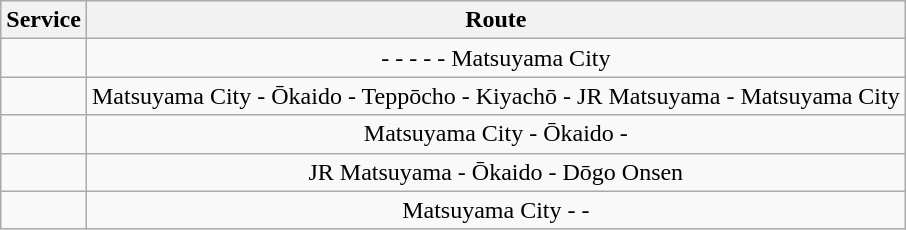<table class="wikitable" style="text-align:center">
<tr>
<th>Service</th>
<th>Route</th>
</tr>
<tr>
<td style="text-align: center"></td>
<td> -  -  -  -  - Matsuyama City</td>
</tr>
<tr>
<td style="text-align: center"></td>
<td>Matsuyama City - Ōkaido - Teppōcho - Kiyachō - JR Matsuyama - Matsuyama City</td>
</tr>
<tr>
<td style="text-align: center"></td>
<td>Matsuyama City - Ōkaido - </td>
</tr>
<tr>
<td style="text-align: center"></td>
<td>JR Matsuyama - Ōkaido - Dōgo Onsen</td>
</tr>
<tr>
<td style="text-align: center"></td>
<td>Matsuyama City -  - </td>
</tr>
</table>
